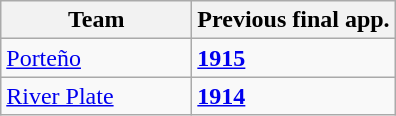<table class="wikitable">
<tr>
<th width= 120px>Team</th>
<th width= px>Previous final app.</th>
</tr>
<tr>
<td><a href='#'>Porteño</a></td>
<td><strong><a href='#'>1915</a></strong></td>
</tr>
<tr>
<td><a href='#'>River Plate</a></td>
<td><strong><a href='#'>1914</a></strong></td>
</tr>
</table>
